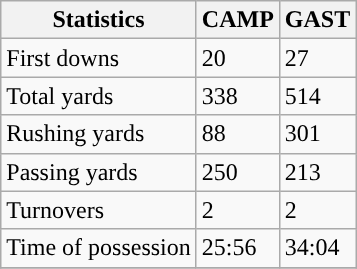<table class="wikitable">
<tr>
<th>Statistics</th>
<th>CAMP</th>
<th>GAST</th>
</tr>
<tr>
<td>First downs</td>
<td>20</td>
<td>27</td>
</tr>
<tr>
<td>Total yards</td>
<td>338</td>
<td>514</td>
</tr>
<tr>
<td>Rushing yards</td>
<td>88</td>
<td>301</td>
</tr>
<tr>
<td>Passing yards</td>
<td>250</td>
<td>213</td>
</tr>
<tr>
<td>Turnovers</td>
<td>2</td>
<td>2</td>
</tr>
<tr>
<td>Time of possession</td>
<td>25:56</td>
<td>34:04</td>
</tr>
<tr>
</tr>
</table>
